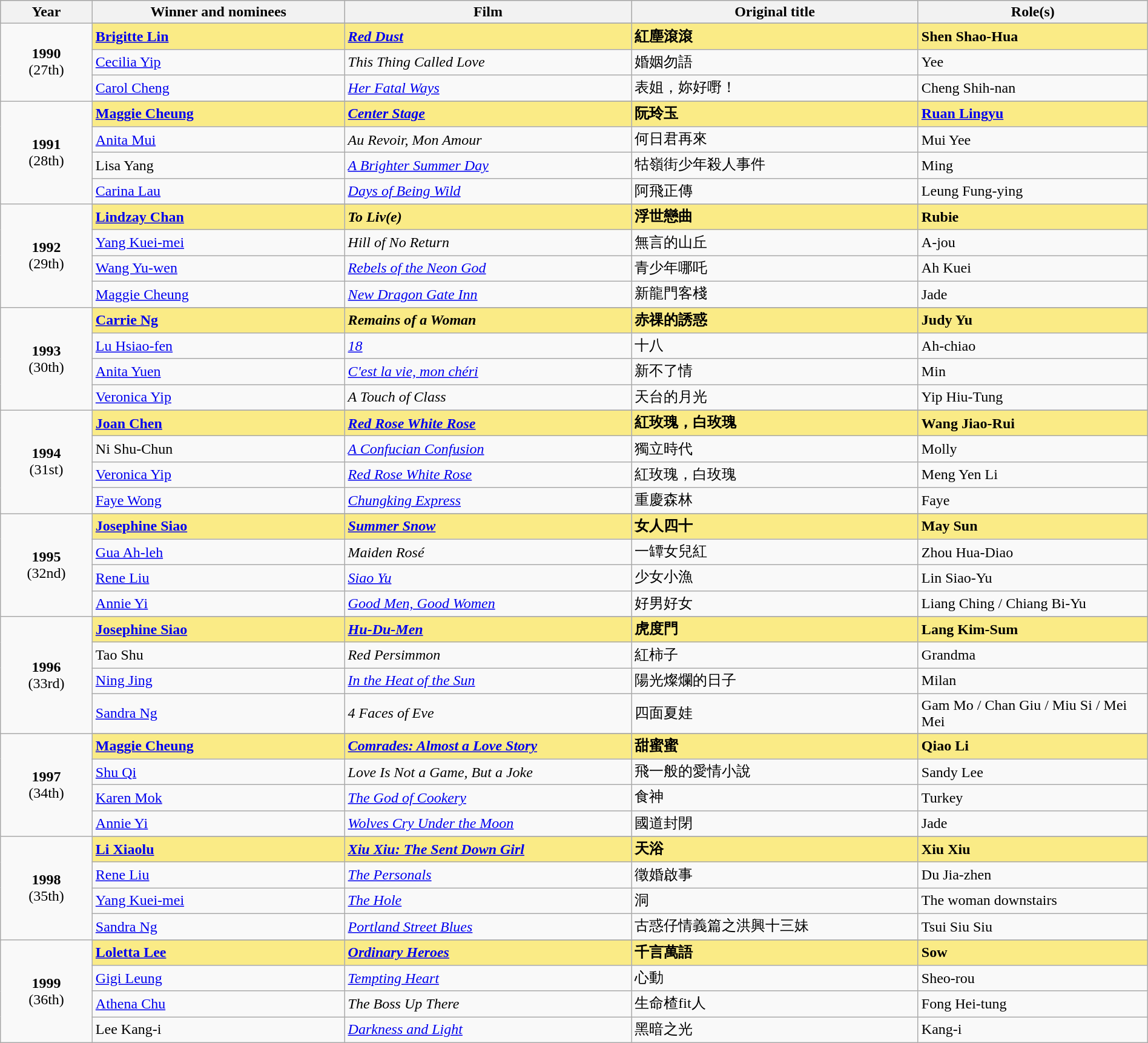<table class="wikitable" style="width:100%">
<tr style="background:#bebebe;">
<th style="width:8%;">Year</th>
<th style="width:22%;">Winner and nominees</th>
<th style="width:25%;">Film</th>
<th style="width:25%;">Original title</th>
<th style="width:20%;">Role(s)</th>
</tr>
<tr>
<td rowspan="4" style="text-align:center"><strong>1990</strong><br>(27th)</td>
</tr>
<tr style="background:#FAEB86">
<td><strong><a href='#'>Brigitte Lin</a></strong></td>
<td><strong><em><a href='#'>Red Dust</a></em></strong></td>
<td><strong>紅塵滾滾</strong></td>
<td><strong>Shen Shao-Hua</strong></td>
</tr>
<tr>
<td><a href='#'>Cecilia Yip</a></td>
<td><em>This Thing Called Love</em></td>
<td>婚姻勿語</td>
<td>Yee</td>
</tr>
<tr>
<td><a href='#'>Carol Cheng</a></td>
<td><em><a href='#'>Her Fatal Ways</a></em></td>
<td>表姐，妳好嘢！</td>
<td>Cheng Shih-nan</td>
</tr>
<tr>
<td rowspan="5" style="text-align:center"><strong>1991</strong><br>(28th)</td>
</tr>
<tr style="background:#FAEB86">
<td><strong><a href='#'>Maggie Cheung</a></strong></td>
<td><strong><em><a href='#'>Center Stage</a></em></strong></td>
<td><strong>阮玲玉</strong></td>
<td><strong><a href='#'>Ruan Lingyu</a></strong></td>
</tr>
<tr>
<td><a href='#'>Anita Mui</a></td>
<td><em>Au Revoir, Mon Amour</em></td>
<td>何日君再來</td>
<td>Mui Yee</td>
</tr>
<tr>
<td>Lisa Yang</td>
<td><em><a href='#'>A Brighter Summer Day</a></em></td>
<td>牯嶺街少年殺人事件</td>
<td>Ming</td>
</tr>
<tr>
<td><a href='#'>Carina Lau</a></td>
<td><em><a href='#'>Days of Being Wild</a></em></td>
<td>阿飛正傳</td>
<td>Leung Fung-ying</td>
</tr>
<tr>
<td rowspan="5" style="text-align:center"><strong>1992</strong><br>(29th)</td>
</tr>
<tr style="background:#FAEB86">
<td><strong><a href='#'>Lindzay Chan</a></strong></td>
<td><strong><em>To Liv(e)</em></strong></td>
<td><strong>浮世戀曲</strong></td>
<td><strong>Rubie</strong></td>
</tr>
<tr>
<td><a href='#'>Yang Kuei-mei</a></td>
<td><em>Hill of No Return</em></td>
<td>無言的山丘</td>
<td>A-jou</td>
</tr>
<tr>
<td><a href='#'>Wang Yu-wen</a></td>
<td><em><a href='#'>Rebels of the Neon God</a></em></td>
<td>青少年哪吒</td>
<td>Ah Kuei</td>
</tr>
<tr>
<td><a href='#'>Maggie Cheung</a></td>
<td><em><a href='#'>New Dragon Gate Inn</a></em></td>
<td>新龍門客棧</td>
<td>Jade</td>
</tr>
<tr>
<td rowspan="5" style="text-align:center"><strong>1993</strong><br>(30th)</td>
</tr>
<tr style="background:#FAEB86">
<td><strong><a href='#'>Carrie Ng</a></strong></td>
<td><strong><em>Remains of a Woman</em></strong></td>
<td><strong>赤祼的誘惑</strong></td>
<td><strong>Judy Yu</strong></td>
</tr>
<tr>
<td><a href='#'>Lu Hsiao-fen</a></td>
<td><em><a href='#'>18</a></em></td>
<td>十八</td>
<td>Ah-chiao</td>
</tr>
<tr>
<td><a href='#'>Anita Yuen</a></td>
<td><em><a href='#'>C'est la vie, mon chéri</a></em></td>
<td>新不了情</td>
<td>Min</td>
</tr>
<tr>
<td><a href='#'>Veronica Yip</a></td>
<td><em>A Touch of Class</em></td>
<td>天台的月光</td>
<td>Yip Hiu-Tung</td>
</tr>
<tr>
<td rowspan="5" style="text-align:center"><strong>1994</strong><br>(31st)</td>
</tr>
<tr style="background:#FAEB86">
<td><strong><a href='#'>Joan Chen</a></strong></td>
<td><strong><em><a href='#'>Red Rose White Rose</a></em></strong></td>
<td><strong>紅玫瑰，白玫瑰</strong></td>
<td><strong>Wang Jiao-Rui</strong></td>
</tr>
<tr>
<td>Ni Shu-Chun</td>
<td><em><a href='#'>A Confucian Confusion</a></em></td>
<td>獨立時代</td>
<td>Molly</td>
</tr>
<tr>
<td><a href='#'>Veronica Yip</a></td>
<td><em><a href='#'>Red Rose White Rose</a></em></td>
<td>紅玫瑰，白玫瑰</td>
<td>Meng Yen Li</td>
</tr>
<tr>
<td><a href='#'>Faye Wong</a></td>
<td><em><a href='#'>Chungking Express</a></em></td>
<td>重慶森林</td>
<td>Faye</td>
</tr>
<tr>
<td rowspan="5" style="text-align:center"><strong>1995</strong><br>(32nd)</td>
</tr>
<tr style="background:#FAEB86">
<td><strong><a href='#'>Josephine Siao</a></strong></td>
<td><strong><em><a href='#'>Summer Snow</a></em></strong></td>
<td><strong>女人四十</strong></td>
<td><strong>May Sun</strong></td>
</tr>
<tr>
<td><a href='#'>Gua Ah-leh</a></td>
<td><em>Maiden Rosé</em></td>
<td>一罈女兒紅</td>
<td>Zhou Hua-Diao</td>
</tr>
<tr>
<td><a href='#'>Rene Liu</a></td>
<td><em><a href='#'>Siao Yu</a></em></td>
<td>少女小漁</td>
<td>Lin Siao-Yu</td>
</tr>
<tr>
<td><a href='#'>Annie Yi</a></td>
<td><em><a href='#'>Good Men, Good Women</a></em></td>
<td>好男好女</td>
<td>Liang Ching / Chiang Bi-Yu</td>
</tr>
<tr>
<td rowspan="5" style="text-align:center"><strong>1996</strong><br>(33rd)</td>
</tr>
<tr style="background:#FAEB86">
<td><strong><a href='#'>Josephine Siao</a></strong></td>
<td><strong><em><a href='#'>Hu-Du-Men</a></em></strong></td>
<td><strong>虎度門</strong></td>
<td><strong>Lang Kim-Sum</strong></td>
</tr>
<tr>
<td>Tao Shu</td>
<td><em>Red Persimmon</em></td>
<td>紅柿子</td>
<td>Grandma</td>
</tr>
<tr>
<td><a href='#'>Ning Jing</a></td>
<td><em><a href='#'>In the Heat of the Sun</a></em></td>
<td>陽光燦爛的日子</td>
<td>Milan</td>
</tr>
<tr>
<td><a href='#'>Sandra Ng</a></td>
<td><em>4 Faces of Eve</em></td>
<td>四面夏娃</td>
<td>Gam Mo / Chan Giu / Miu Si / Mei Mei</td>
</tr>
<tr>
<td rowspan="5" style="text-align:center"><strong>1997</strong><br>(34th)</td>
</tr>
<tr style="background:#FAEB86">
<td><strong><a href='#'>Maggie Cheung</a></strong></td>
<td><strong><em><a href='#'>Comrades: Almost a Love Story</a></em></strong></td>
<td><strong>甜蜜蜜</strong></td>
<td><strong>Qiao Li</strong></td>
</tr>
<tr>
<td><a href='#'>Shu Qi</a></td>
<td><em>Love Is Not a Game, But a Joke</em></td>
<td>飛一般的愛情小說</td>
<td>Sandy Lee</td>
</tr>
<tr>
<td><a href='#'>Karen Mok</a></td>
<td><em><a href='#'>The God of Cookery</a></em></td>
<td>食神</td>
<td>Turkey</td>
</tr>
<tr>
<td><a href='#'>Annie Yi</a></td>
<td><em><a href='#'>Wolves Cry Under the Moon</a></em></td>
<td>國道封閉</td>
<td>Jade</td>
</tr>
<tr>
<td rowspan="5" style="text-align:center"><strong>1998</strong><br>(35th)</td>
</tr>
<tr style="background:#FAEB86">
<td><strong><a href='#'>Li Xiaolu</a></strong></td>
<td><strong><em><a href='#'>Xiu Xiu: The Sent Down Girl</a></em></strong></td>
<td><strong>天浴</strong></td>
<td><strong>Xiu Xiu</strong></td>
</tr>
<tr>
<td><a href='#'>Rene Liu</a></td>
<td><em><a href='#'>The Personals</a></em></td>
<td>徵婚啟事</td>
<td>Du Jia-zhen</td>
</tr>
<tr>
<td><a href='#'>Yang Kuei-mei</a></td>
<td><em><a href='#'>The Hole</a></em></td>
<td>洞</td>
<td>The woman downstairs</td>
</tr>
<tr>
<td><a href='#'>Sandra Ng</a></td>
<td><em><a href='#'>Portland Street Blues</a></em></td>
<td>古惑仔情義篇之洪興十三妹</td>
<td>Tsui Siu Siu</td>
</tr>
<tr>
<td rowspan="5" style="text-align:center"><strong>1999</strong><br>(36th)</td>
</tr>
<tr style="background:#FAEB86">
<td><strong><a href='#'>Loletta Lee</a></strong></td>
<td><strong><em><a href='#'>Ordinary Heroes</a></em></strong></td>
<td><strong>千言萬語</strong></td>
<td><strong>Sow</strong></td>
</tr>
<tr>
<td><a href='#'>Gigi Leung</a></td>
<td><em><a href='#'>Tempting Heart</a></em></td>
<td>心動</td>
<td>Sheo-rou</td>
</tr>
<tr>
<td><a href='#'>Athena Chu</a></td>
<td><em>The Boss Up There</em></td>
<td>生命楂fit人</td>
<td>Fong Hei-tung</td>
</tr>
<tr>
<td>Lee Kang-i</td>
<td><em><a href='#'>Darkness and Light</a></em></td>
<td>黑暗之光</td>
<td>Kang-i</td>
</tr>
</table>
